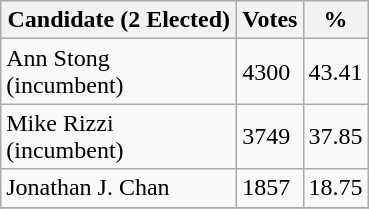<table class="wikitable">
<tr>
<th bgcolor="#DDDDFF" width="150px">Candidate (2 Elected)</th>
<th bgcolor="#DDDDFF">Votes</th>
<th bgcolor="#DDDDFF">%</th>
</tr>
<tr>
<td>Ann Stong (incumbent)</td>
<td>4300</td>
<td>43.41</td>
</tr>
<tr>
<td>Mike Rizzi (incumbent)</td>
<td>3749</td>
<td>37.85</td>
</tr>
<tr>
<td>Jonathan J. Chan</td>
<td>1857</td>
<td>18.75</td>
</tr>
<tr>
</tr>
</table>
